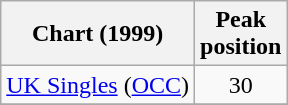<table class="wikitable">
<tr>
<th>Chart (1999)</th>
<th>Peak<br>position</th>
</tr>
<tr>
<td><a href='#'>UK Singles</a> (<a href='#'>OCC</a>)</td>
<td align="center">30</td>
</tr>
<tr>
</tr>
</table>
